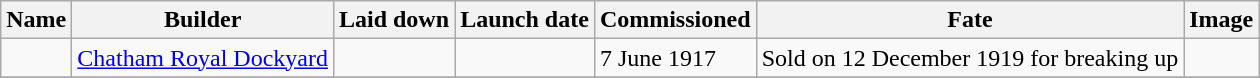<table class="wikitable sortable">
<tr>
<th>Name</th>
<th>Builder</th>
<th>Laid down</th>
<th>Launch date</th>
<th>Commissioned</th>
<th>Fate</th>
<th>Image</th>
</tr>
<tr>
<td></td>
<td><a href='#'>Chatham Royal Dockyard</a></td>
<td></td>
<td></td>
<td>7 June 1917</td>
<td>Sold on 12 December 1919 for breaking up</td>
<td> </td>
</tr>
<tr>
</tr>
</table>
